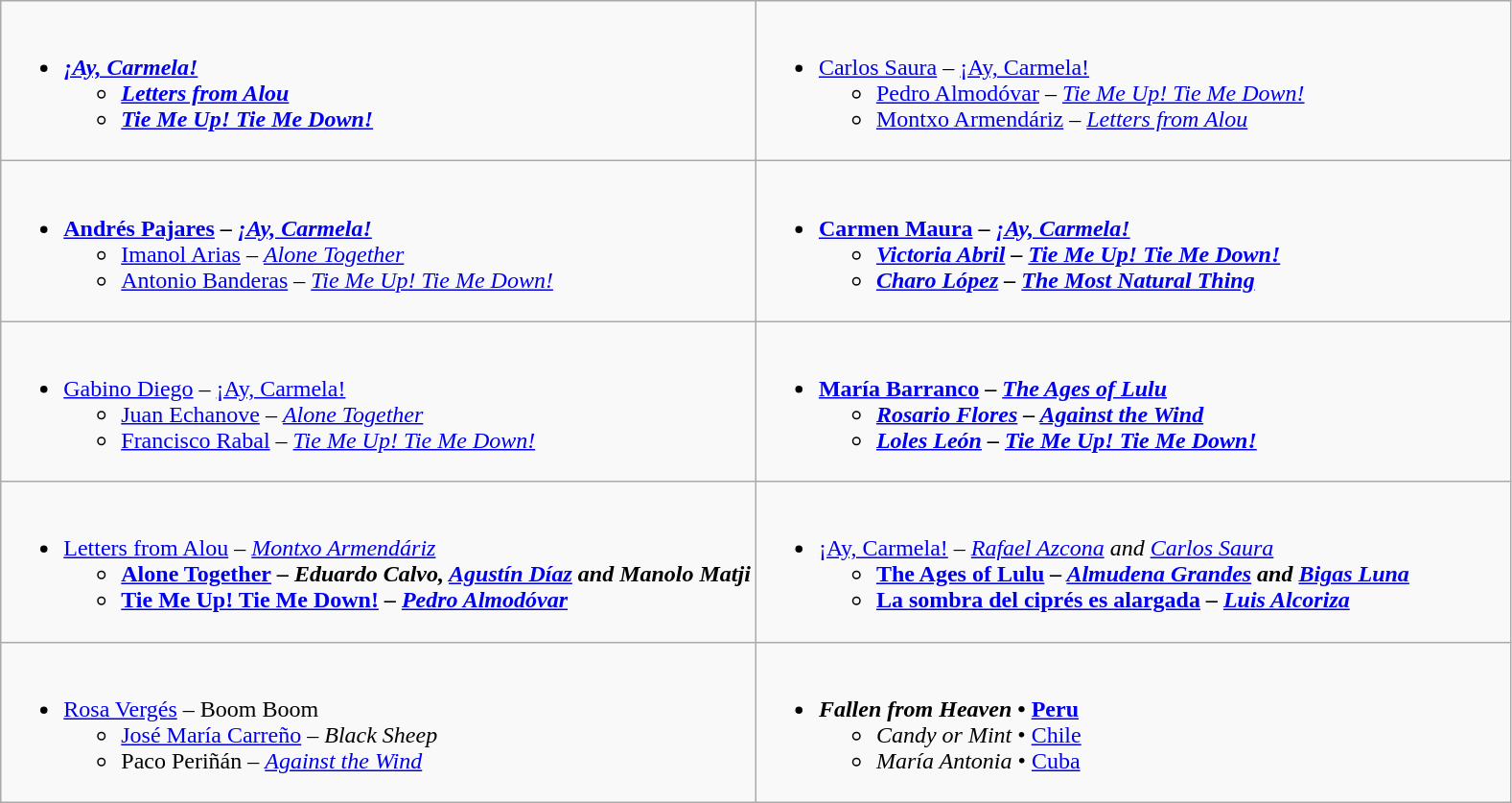<table class=wikitable style="width="100%">
<tr>
<td style="vertical-align:top;" width="50%"><br><ul><li><strong> <em><a href='#'>¡Ay, Carmela!</a><strong><em><ul><li></em><a href='#'>Letters from Alou</a><em></li><li></em><a href='#'>Tie Me Up! Tie Me Down!</a><em></li></ul></li></ul></td>
<td style="vertical-align:top;" width="50%"><br><ul><li></strong> <a href='#'>Carlos Saura</a> – </em><a href='#'>¡Ay, Carmela!</a></em></strong><ul><li><a href='#'>Pedro Almodóvar</a> – <em><a href='#'>Tie Me Up! Tie Me Down!</a></em></li><li><a href='#'>Montxo Armendáriz</a> – <em><a href='#'>Letters from Alou</a></em></li></ul></li></ul></td>
</tr>
<tr>
<td style="vertical-align:top;" width="50%"><br><ul><li><strong> <a href='#'>Andrés Pajares</a> – <em><a href='#'>¡Ay, Carmela!</a></em>  </strong><ul><li><a href='#'>Imanol Arias</a> – <em><a href='#'>Alone Together</a></em></li><li><a href='#'>Antonio Banderas</a> – <em><a href='#'>Tie Me Up! Tie Me Down!</a></em></li></ul></li></ul></td>
<td style="vertical-align:top;" width="50%"><br><ul><li><strong> <a href='#'>Carmen Maura</a> – <em><a href='#'>¡Ay, Carmela!</a><strong><em><ul><li><a href='#'>Victoria Abril</a> – </em><a href='#'>Tie Me Up! Tie Me Down!</a><em></li><li><a href='#'>Charo López</a> – </em><a href='#'>The Most Natural Thing</a><em></li></ul></li></ul></td>
</tr>
<tr>
<td style="vertical-align:top;" width="50%"><br><ul><li></strong> <a href='#'>Gabino Diego</a> – </em><a href='#'>¡Ay, Carmela!</a></em></strong><ul><li><a href='#'>Juan Echanove</a> – <em><a href='#'>Alone Together</a></em></li><li><a href='#'>Francisco Rabal</a> – <em><a href='#'>Tie Me Up! Tie Me Down!</a></em></li></ul></li></ul></td>
<td style="vertical-align:top;" width="50%"><br><ul><li><strong> <a href='#'>María Barranco</a> – <em><a href='#'>The Ages of Lulu</a><strong><em><ul><li><a href='#'>Rosario Flores</a> – </em><a href='#'>Against the Wind</a><em></li><li><a href='#'>Loles León</a> – </em><a href='#'>Tie Me Up! Tie Me Down!</a><em></li></ul></li></ul></td>
</tr>
<tr>
<td style="vertical-align:top;" width="50%"><br><ul><li></strong> </em><a href='#'>Letters from Alou</a><em> – <a href='#'>Montxo Armendáriz</a> <strong><ul><li></em><a href='#'>Alone Together</a><em> – Eduardo Calvo, <a href='#'>Agustín Díaz</a> and Manolo Matji</li><li></em><a href='#'>Tie Me Up! Tie Me Down!</a><em> – <a href='#'>Pedro Almodóvar</a></li></ul></li></ul></td>
<td style="vertical-align:top;" width="50%"><br><ul><li></strong> </em><a href='#'>¡Ay, Carmela!</a><em> – <a href='#'>Rafael Azcona</a> and <a href='#'>Carlos Saura</a><strong><ul><li></em><a href='#'>The Ages of Lulu</a><em> – <a href='#'>Almudena Grandes</a> and <a href='#'>Bigas Luna</a></li><li></em><a href='#'>La sombra del ciprés es alargada</a><em> – <a href='#'>Luis Alcoriza</a></li></ul></li></ul></td>
</tr>
<tr>
<td style="vertical-align:top;" width="50%"><br><ul><li></strong> <a href='#'>Rosa Vergés</a> – </em>Boom Boom</em></strong><ul><li><a href='#'>José María Carreño</a> – <em>Black Sheep</em></li><li>Paco Periñán – <em><a href='#'>Against the Wind</a></em></li></ul></li></ul></td>
<td style="vertical-align:top;" width="50%"><br><ul><li><strong> <em>Fallen from Heaven</em> • <a href='#'>Peru</a> </strong><ul><li><em>Candy or Mint</em> • <a href='#'>Chile</a></li><li><em>María Antonia</em> • <a href='#'>Cuba</a></li></ul></li></ul></td>
</tr>
</table>
